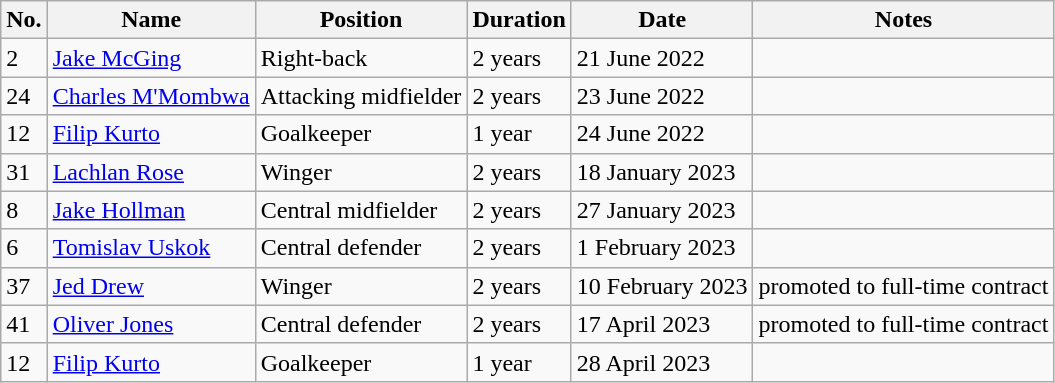<table class="wikitable">
<tr>
<th>No.</th>
<th>Name</th>
<th>Position</th>
<th>Duration</th>
<th>Date</th>
<th>Notes</th>
</tr>
<tr>
<td>2</td>
<td><a href='#'>Jake McGing</a></td>
<td>Right-back</td>
<td>2 years</td>
<td>21 June 2022</td>
<td></td>
</tr>
<tr>
<td>24</td>
<td><a href='#'>Charles M'Mombwa</a></td>
<td>Attacking midfielder</td>
<td>2 years</td>
<td>23 June 2022</td>
<td></td>
</tr>
<tr>
<td>12</td>
<td> <a href='#'>Filip Kurto</a></td>
<td>Goalkeeper</td>
<td>1 year</td>
<td>24 June 2022</td>
<td></td>
</tr>
<tr>
<td>31</td>
<td><a href='#'>Lachlan Rose</a></td>
<td>Winger</td>
<td>2 years</td>
<td>18 January 2023</td>
<td></td>
</tr>
<tr>
<td>8</td>
<td><a href='#'>Jake Hollman</a></td>
<td>Central midfielder</td>
<td>2 years</td>
<td>27 January 2023</td>
<td></td>
</tr>
<tr>
<td>6</td>
<td><a href='#'>Tomislav Uskok</a></td>
<td>Central defender</td>
<td>2 years</td>
<td>1 February 2023</td>
<td></td>
</tr>
<tr>
<td>37</td>
<td><a href='#'>Jed Drew</a></td>
<td>Winger</td>
<td>2 years</td>
<td>10 February 2023</td>
<td>promoted to full-time contract</td>
</tr>
<tr>
<td>41</td>
<td><a href='#'>Oliver Jones</a></td>
<td>Central defender</td>
<td>2 years</td>
<td>17 April 2023</td>
<td>promoted to full-time contract</td>
</tr>
<tr>
<td>12</td>
<td> <a href='#'>Filip Kurto</a></td>
<td>Goalkeeper</td>
<td>1 year</td>
<td>28 April 2023</td>
<td></td>
</tr>
</table>
